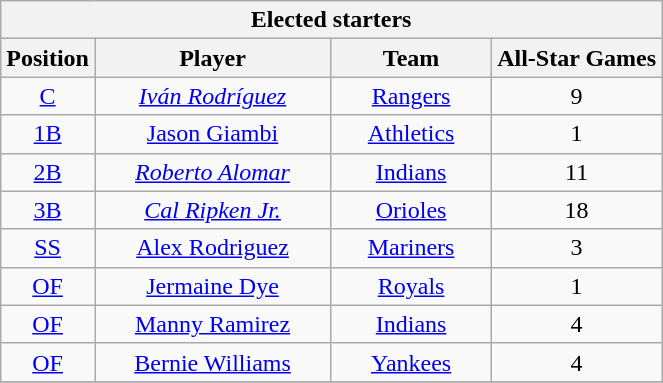<table class="wikitable" style="font-size: 100%; text-align:center;">
<tr>
<th colspan="4">Elected starters</th>
</tr>
<tr>
<th>Position</th>
<th width="150">Player</th>
<th width="100">Team</th>
<th>All-Star Games</th>
</tr>
<tr>
<td><a href='#'>C</a></td>
<td><em><a href='#'>Iván Rodríguez</a></em></td>
<td><a href='#'>Rangers</a></td>
<td>9</td>
</tr>
<tr>
<td><a href='#'>1B</a></td>
<td><a href='#'>Jason Giambi</a></td>
<td><a href='#'>Athletics</a></td>
<td>1</td>
</tr>
<tr>
<td><a href='#'>2B</a></td>
<td><em><a href='#'>Roberto Alomar</a></em></td>
<td><a href='#'>Indians</a></td>
<td>11</td>
</tr>
<tr>
<td><a href='#'>3B</a></td>
<td><em><a href='#'>Cal Ripken Jr.</a></em></td>
<td><a href='#'>Orioles</a></td>
<td>18</td>
</tr>
<tr>
<td><a href='#'>SS</a></td>
<td><a href='#'>Alex Rodriguez</a></td>
<td><a href='#'>Mariners</a></td>
<td>3</td>
</tr>
<tr>
<td><a href='#'>OF</a></td>
<td><a href='#'>Jermaine Dye</a></td>
<td><a href='#'>Royals</a></td>
<td>1</td>
</tr>
<tr>
<td><a href='#'>OF</a></td>
<td><a href='#'>Manny Ramirez</a></td>
<td><a href='#'>Indians</a></td>
<td>4</td>
</tr>
<tr>
<td><a href='#'>OF</a></td>
<td><a href='#'>Bernie Williams</a></td>
<td><a href='#'>Yankees</a></td>
<td>4</td>
</tr>
<tr>
</tr>
</table>
